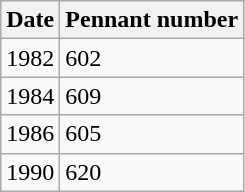<table class="wikitable">
<tr>
<th>Date</th>
<th>Pennant number</th>
</tr>
<tr>
<td>1982</td>
<td>602</td>
</tr>
<tr>
<td>1984</td>
<td>609</td>
</tr>
<tr>
<td>1986</td>
<td>605</td>
</tr>
<tr>
<td>1990</td>
<td>620</td>
</tr>
</table>
